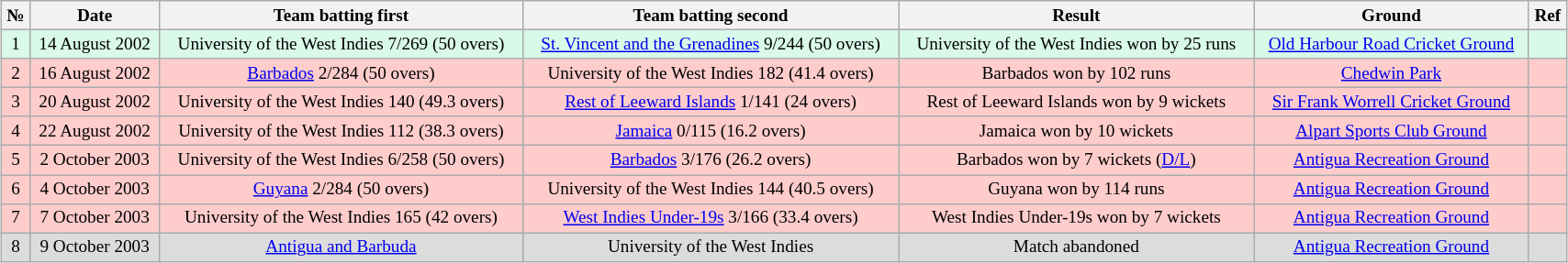<table class="wikitable" style="font-size:80%; text-align:center; margin-left: auto; margin-right: auto;" width="90%">
<tr>
<th>№</th>
<th>Date</th>
<th>Team batting first</th>
<th>Team batting second</th>
<th>Result</th>
<th>Ground</th>
<th>Ref</th>
</tr>
<tr align="center" style="background:#d9f9e9;">
<td>1</td>
<td>14 August 2002</td>
<td>University of the West Indies 7/269 (50 overs)</td>
<td><a href='#'>St. Vincent and the Grenadines</a> 9/244 (50 overs)</td>
<td>University of the West Indies won by 25 runs</td>
<td><a href='#'>Old Harbour Road Cricket Ground</a></td>
<td></td>
</tr>
<tr align="center" style="background:#fcc;">
<td>2</td>
<td>16 August 2002</td>
<td><a href='#'>Barbados</a> 2/284 (50 overs)</td>
<td>University of the West Indies 182 (41.4 overs)</td>
<td>Barbados won by 102 runs</td>
<td><a href='#'>Chedwin Park</a></td>
<td></td>
</tr>
<tr align="center" style="background:#fcc;">
<td>3</td>
<td>20 August 2002</td>
<td>University of the West Indies 140 (49.3 overs)</td>
<td><a href='#'>Rest of Leeward Islands</a> 1/141 (24 overs)</td>
<td>Rest of Leeward Islands won by 9 wickets</td>
<td><a href='#'>Sir Frank Worrell Cricket Ground</a></td>
<td></td>
</tr>
<tr align="center" style="background:#fcc;">
<td>4</td>
<td>22 August 2002</td>
<td>University of the West Indies 112 (38.3 overs)</td>
<td><a href='#'>Jamaica</a> 0/115 (16.2 overs)</td>
<td>Jamaica won by 10 wickets</td>
<td><a href='#'>Alpart Sports Club Ground</a></td>
<td></td>
</tr>
<tr align="center" style="background:#fcc;">
<td>5</td>
<td>2 October 2003</td>
<td>University of the West Indies 6/258 (50 overs)</td>
<td><a href='#'>Barbados</a> 3/176 (26.2 overs)</td>
<td>Barbados won by 7 wickets (<a href='#'>D/L</a>)</td>
<td><a href='#'>Antigua Recreation Ground</a></td>
<td></td>
</tr>
<tr align="center" style="background:#fcc;">
<td>6</td>
<td>4 October 2003</td>
<td><a href='#'>Guyana</a> 2/284 (50 overs)</td>
<td>University of the West Indies 144 (40.5 overs)</td>
<td>Guyana won by 114 runs</td>
<td><a href='#'>Antigua Recreation Ground</a></td>
<td></td>
</tr>
<tr align="center" style="background:#fcc;">
<td>7</td>
<td>7 October 2003</td>
<td>University of the West Indies 165 (42 overs)</td>
<td><a href='#'>West Indies Under-19s</a> 3/166 (33.4 overs)</td>
<td>West Indies Under-19s won by 7 wickets</td>
<td><a href='#'>Antigua Recreation Ground</a></td>
<td></td>
</tr>
<tr align="center" style="background:gainsboro">
<td>8</td>
<td>9 October 2003</td>
<td><a href='#'>Antigua and Barbuda</a></td>
<td>University of the West Indies</td>
<td>Match abandoned</td>
<td><a href='#'>Antigua Recreation Ground</a></td>
<td></td>
</tr>
</table>
